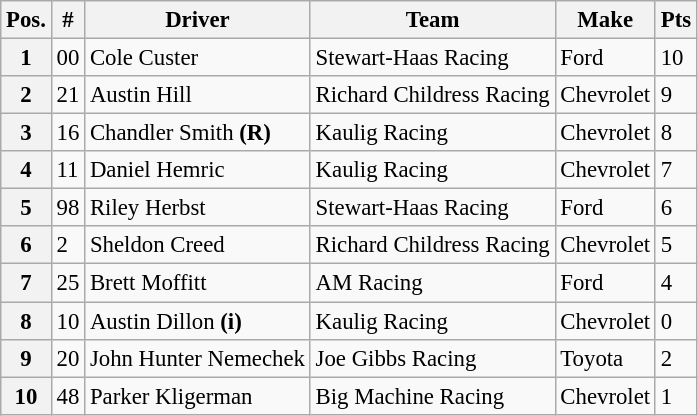<table class="wikitable" style="font-size:95%">
<tr>
<th>Pos.</th>
<th>#</th>
<th>Driver</th>
<th>Team</th>
<th>Make</th>
<th>Pts</th>
</tr>
<tr>
<th>1</th>
<td>00</td>
<td>Cole Custer</td>
<td>Stewart-Haas Racing</td>
<td>Ford</td>
<td>10</td>
</tr>
<tr>
<th>2</th>
<td>21</td>
<td>Austin Hill</td>
<td>Richard Childress Racing</td>
<td>Chevrolet</td>
<td>9</td>
</tr>
<tr>
<th>3</th>
<td>16</td>
<td>Chandler Smith <strong>(R)</strong></td>
<td>Kaulig Racing</td>
<td>Chevrolet</td>
<td>8</td>
</tr>
<tr>
<th>4</th>
<td>11</td>
<td>Daniel Hemric</td>
<td>Kaulig Racing</td>
<td>Chevrolet</td>
<td>7</td>
</tr>
<tr>
<th>5</th>
<td>98</td>
<td>Riley Herbst</td>
<td>Stewart-Haas Racing</td>
<td>Ford</td>
<td>6</td>
</tr>
<tr>
<th>6</th>
<td>2</td>
<td>Sheldon Creed</td>
<td>Richard Childress Racing</td>
<td>Chevrolet</td>
<td>5</td>
</tr>
<tr>
<th>7</th>
<td>25</td>
<td>Brett Moffitt</td>
<td>AM Racing</td>
<td>Ford</td>
<td>4</td>
</tr>
<tr>
<th>8</th>
<td>10</td>
<td>Austin Dillon <strong>(i)</strong></td>
<td>Kaulig Racing</td>
<td>Chevrolet</td>
<td>0</td>
</tr>
<tr>
<th>9</th>
<td>20</td>
<td>John Hunter Nemechek</td>
<td>Joe Gibbs Racing</td>
<td>Toyota</td>
<td>2</td>
</tr>
<tr>
<th>10</th>
<td>48</td>
<td>Parker Kligerman</td>
<td>Big Machine Racing</td>
<td>Chevrolet</td>
<td>1</td>
</tr>
</table>
